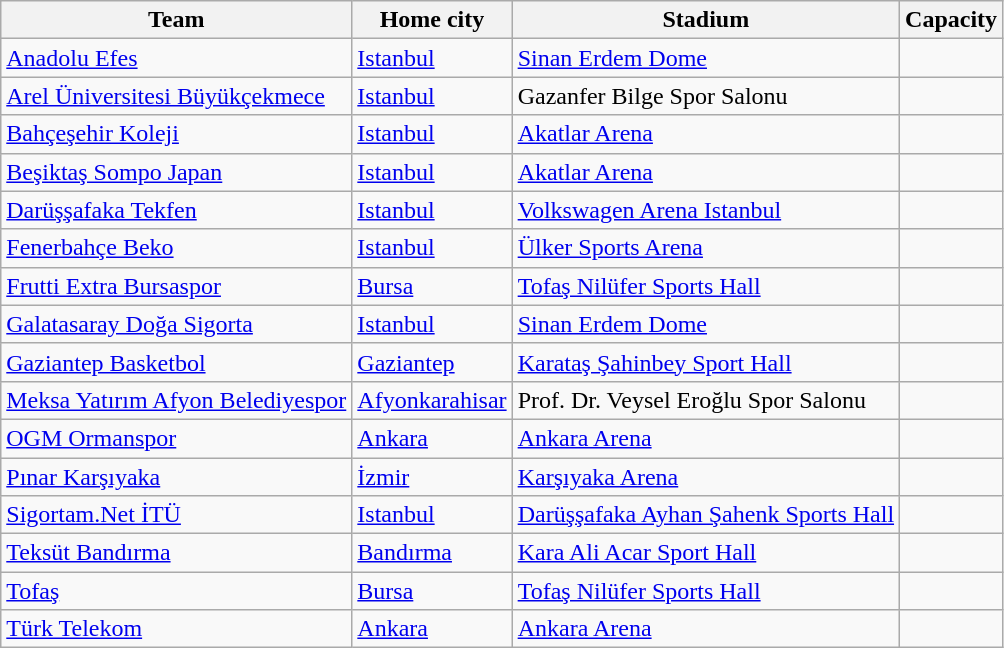<table class="wikitable sortable" style="text-align: left;">
<tr>
<th>Team</th>
<th>Home city</th>
<th>Stadium</th>
<th>Capacity</th>
</tr>
<tr>
<td><a href='#'>Anadolu Efes</a></td>
<td><a href='#'>Istanbul</a></td>
<td><a href='#'>Sinan Erdem Dome</a></td>
<td></td>
</tr>
<tr>
<td><a href='#'>Arel Üniversitesi Büyükçekmece</a></td>
<td><a href='#'>Istanbul</a></td>
<td>Gazanfer Bilge Spor Salonu</td>
<td></td>
</tr>
<tr>
<td><a href='#'>Bahçeşehir Koleji</a></td>
<td><a href='#'>Istanbul</a></td>
<td><a href='#'>Akatlar Arena</a></td>
<td></td>
</tr>
<tr>
<td><a href='#'>Beşiktaş Sompo Japan</a></td>
<td><a href='#'>Istanbul</a></td>
<td><a href='#'>Akatlar Arena</a></td>
<td></td>
</tr>
<tr>
<td><a href='#'>Darüşşafaka Tekfen</a></td>
<td><a href='#'>Istanbul</a></td>
<td><a href='#'>Volkswagen Arena Istanbul</a></td>
<td></td>
</tr>
<tr>
<td><a href='#'>Fenerbahçe Beko</a></td>
<td><a href='#'>Istanbul</a></td>
<td><a href='#'>Ülker Sports Arena</a></td>
<td></td>
</tr>
<tr>
<td><a href='#'>Frutti Extra Bursaspor</a></td>
<td><a href='#'>Bursa</a></td>
<td><a href='#'>Tofaş Nilüfer Sports Hall</a></td>
<td></td>
</tr>
<tr>
<td><a href='#'>Galatasaray Doğa Sigorta</a></td>
<td><a href='#'>Istanbul</a></td>
<td><a href='#'>Sinan Erdem Dome</a></td>
<td></td>
</tr>
<tr>
<td><a href='#'>Gaziantep Basketbol</a></td>
<td><a href='#'>Gaziantep</a></td>
<td><a href='#'>Karataş Şahinbey Sport Hall</a></td>
<td></td>
</tr>
<tr>
<td><a href='#'>Meksa Yatırım Afyon Belediyespor</a></td>
<td><a href='#'>Afyonkarahisar</a></td>
<td>Prof. Dr. Veysel Eroğlu Spor Salonu</td>
<td></td>
</tr>
<tr>
<td><a href='#'>OGM Ormanspor</a></td>
<td><a href='#'>Ankara</a></td>
<td><a href='#'>Ankara Arena</a></td>
<td></td>
</tr>
<tr>
<td><a href='#'>Pınar Karşıyaka</a></td>
<td><a href='#'>İzmir</a></td>
<td><a href='#'>Karşıyaka Arena</a></td>
<td></td>
</tr>
<tr>
<td><a href='#'>Sigortam.Net İTÜ</a></td>
<td><a href='#'>Istanbul</a></td>
<td><a href='#'>Darüşşafaka Ayhan Şahenk Sports Hall</a></td>
<td></td>
</tr>
<tr>
<td><a href='#'>Teksüt Bandırma</a></td>
<td><a href='#'>Bandırma</a></td>
<td><a href='#'>Kara Ali Acar Sport Hall</a></td>
<td></td>
</tr>
<tr>
<td><a href='#'>Tofaş</a></td>
<td><a href='#'>Bursa</a></td>
<td><a href='#'>Tofaş Nilüfer Sports Hall</a></td>
<td></td>
</tr>
<tr>
<td><a href='#'>Türk Telekom</a></td>
<td><a href='#'>Ankara</a></td>
<td><a href='#'>Ankara Arena</a></td>
<td></td>
</tr>
</table>
